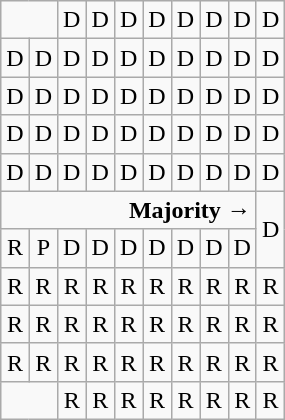<table class="wikitable" style="text-align:center">
<tr>
<td colspan="2"></td>
<td>D</td>
<td>D</td>
<td>D</td>
<td>D</td>
<td>D</td>
<td>D</td>
<td>D</td>
<td>D</td>
</tr>
<tr>
<td width="10%" >D</td>
<td width="10%" >D</td>
<td width="10%" >D</td>
<td width="10%" >D</td>
<td width="10%" >D</td>
<td width="10%" >D</td>
<td width="10%" >D</td>
<td width="10%" >D</td>
<td width="10%" >D</td>
<td width="10%" >D</td>
</tr>
<tr>
<td>D</td>
<td>D</td>
<td>D</td>
<td>D</td>
<td>D</td>
<td>D</td>
<td>D</td>
<td>D</td>
<td>D</td>
<td>D</td>
</tr>
<tr>
<td>D<br></td>
<td>D<br></td>
<td>D</td>
<td>D</td>
<td>D</td>
<td>D</td>
<td>D</td>
<td>D</td>
<td>D</td>
<td>D</td>
</tr>
<tr>
<td>D<br></td>
<td>D<br></td>
<td>D<br></td>
<td>D<br></td>
<td>D<br></td>
<td>D<br></td>
<td>D<br></td>
<td>D<br></td>
<td>D<br></td>
<td>D<br></td>
</tr>
<tr>
<td colspan="9" style="text-align:right"><strong>Majority →</strong></td>
<td rowspan="2" >D<br></td>
</tr>
<tr>
<td>R<br></td>
<td>P</td>
<td>D<br></td>
<td>D<br></td>
<td>D<br></td>
<td>D<br></td>
<td>D<br></td>
<td>D<br></td>
<td>D<br></td>
</tr>
<tr>
<td>R<br></td>
<td>R<br></td>
<td>R<br></td>
<td>R<br></td>
<td>R<br></td>
<td>R<br></td>
<td>R<br></td>
<td>R<br></td>
<td>R<br></td>
<td>R<br></td>
</tr>
<tr>
<td>R</td>
<td>R</td>
<td>R</td>
<td>R</td>
<td>R</td>
<td>R</td>
<td>R</td>
<td>R</td>
<td>R<br></td>
<td>R<br></td>
</tr>
<tr>
<td>R</td>
<td>R</td>
<td>R</td>
<td>R</td>
<td>R</td>
<td>R</td>
<td>R</td>
<td>R</td>
<td>R</td>
<td>R</td>
</tr>
<tr>
<td colspan="2"></td>
<td>R</td>
<td>R</td>
<td>R</td>
<td>R</td>
<td>R</td>
<td>R</td>
<td>R</td>
<td>R</td>
</tr>
</table>
